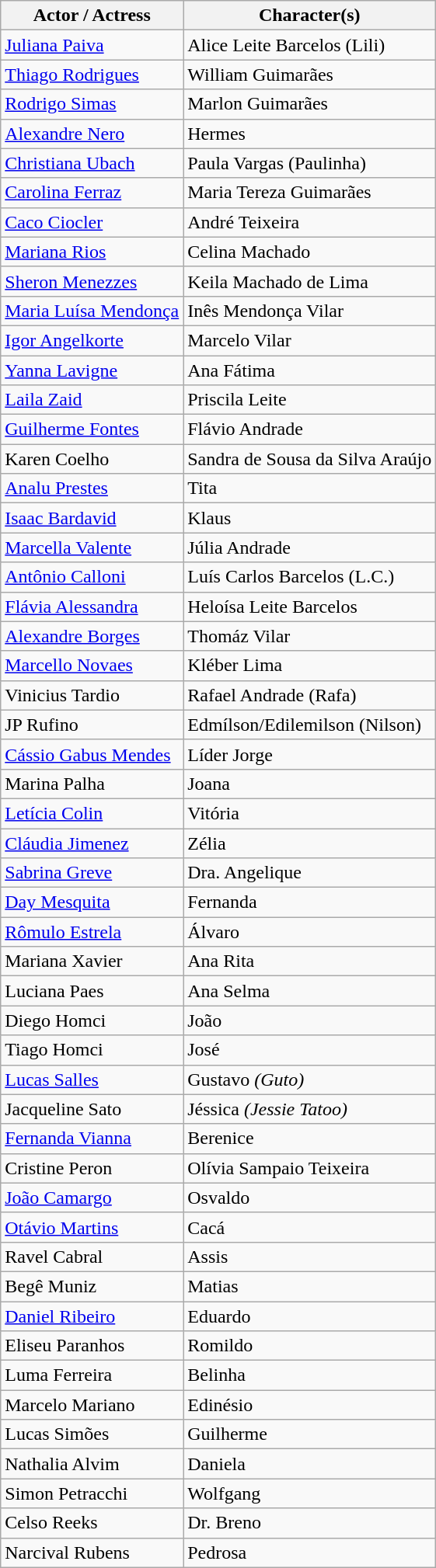<table class="wikitable sortable">
<tr>
<th>Actor / Actress</th>
<th>Character(s)</th>
</tr>
<tr>
<td><a href='#'>Juliana Paiva</a></td>
<td>Alice Leite Barcelos (Lili)</td>
</tr>
<tr>
<td><a href='#'>Thiago Rodrigues</a></td>
<td>William Guimarães</td>
</tr>
<tr>
<td><a href='#'>Rodrigo Simas</a></td>
<td>Marlon Guimarães</td>
</tr>
<tr>
<td><a href='#'>Alexandre Nero</a></td>
<td>Hermes</td>
</tr>
<tr>
<td><a href='#'>Christiana Ubach</a></td>
<td>Paula Vargas (Paulinha)</td>
</tr>
<tr>
<td><a href='#'>Carolina Ferraz</a></td>
<td>Maria Tereza Guimarães</td>
</tr>
<tr>
<td><a href='#'>Caco Ciocler</a></td>
<td>André Teixeira</td>
</tr>
<tr>
<td><a href='#'>Mariana Rios</a></td>
<td>Celina Machado</td>
</tr>
<tr>
<td><a href='#'>Sheron Menezzes</a></td>
<td>Keila Machado de Lima</td>
</tr>
<tr>
<td><a href='#'>Maria Luísa Mendonça</a></td>
<td>Inês Mendonça Vilar</td>
</tr>
<tr>
<td><a href='#'>Igor Angelkorte</a></td>
<td>Marcelo Vilar</td>
</tr>
<tr>
<td><a href='#'>Yanna Lavigne</a></td>
<td>Ana Fátima</td>
</tr>
<tr>
<td><a href='#'>Laila Zaid</a></td>
<td>Priscila Leite</td>
</tr>
<tr>
<td><a href='#'>Guilherme Fontes</a></td>
<td>Flávio Andrade</td>
</tr>
<tr>
<td>Karen Coelho</td>
<td>Sandra de Sousa da Silva Araújo</td>
</tr>
<tr>
<td><a href='#'>Analu Prestes</a></td>
<td>Tita</td>
</tr>
<tr>
<td><a href='#'>Isaac Bardavid</a></td>
<td>Klaus</td>
</tr>
<tr>
<td><a href='#'>Marcella Valente</a></td>
<td>Júlia Andrade</td>
</tr>
<tr>
<td><a href='#'>Antônio Calloni</a></td>
<td>Luís Carlos Barcelos (L.C.)</td>
</tr>
<tr>
<td><a href='#'>Flávia Alessandra</a></td>
<td>Heloísa Leite Barcelos</td>
</tr>
<tr>
<td><a href='#'>Alexandre Borges</a></td>
<td>Thomáz Vilar</td>
</tr>
<tr>
<td><a href='#'>Marcello Novaes</a></td>
<td>Kléber Lima</td>
</tr>
<tr>
<td>Vinicius Tardio</td>
<td>Rafael Andrade (Rafa)</td>
</tr>
<tr>
<td>JP Rufino</td>
<td>Edmílson/Edilemilson (Nilson)</td>
</tr>
<tr>
<td><a href='#'>Cássio Gabus Mendes</a></td>
<td>Líder Jorge</td>
</tr>
<tr>
<td>Marina Palha</td>
<td>Joana</td>
</tr>
<tr>
<td><a href='#'>Letícia Colin</a></td>
<td>Vitória</td>
</tr>
<tr>
<td><a href='#'>Cláudia Jimenez</a></td>
<td>Zélia</td>
</tr>
<tr>
<td><a href='#'>Sabrina Greve</a></td>
<td>Dra. Angelique</td>
</tr>
<tr>
<td><a href='#'>Day Mesquita</a></td>
<td>Fernanda</td>
</tr>
<tr>
<td><a href='#'>Rômulo Estrela</a></td>
<td>Álvaro</td>
</tr>
<tr>
<td>Mariana Xavier</td>
<td>Ana Rita</td>
</tr>
<tr>
<td>Luciana Paes</td>
<td>Ana Selma</td>
</tr>
<tr>
<td>Diego Homci</td>
<td>João</td>
</tr>
<tr>
<td>Tiago Homci</td>
<td>José</td>
</tr>
<tr>
<td><a href='#'>Lucas Salles</a></td>
<td>Gustavo <em>(Guto)</em></td>
</tr>
<tr>
<td>Jacqueline Sato</td>
<td>Jéssica <em>(Jessie Tatoo) </em></td>
</tr>
<tr>
<td><a href='#'>Fernanda Vianna</a></td>
<td>Berenice</td>
</tr>
<tr>
<td>Cristine Peron</td>
<td>Olívia Sampaio Teixeira</td>
</tr>
<tr>
<td><a href='#'>João Camargo</a></td>
<td>Osvaldo</td>
</tr>
<tr>
<td><a href='#'>Otávio Martins</a></td>
<td>Cacá</td>
</tr>
<tr>
<td>Ravel Cabral</td>
<td>Assis</td>
</tr>
<tr>
<td>Begê Muniz</td>
<td>Matias</td>
</tr>
<tr>
<td><a href='#'>Daniel Ribeiro</a></td>
<td>Eduardo</td>
</tr>
<tr>
<td>Eliseu Paranhos</td>
<td>Romildo</td>
</tr>
<tr>
<td>Luma Ferreira</td>
<td>Belinha</td>
</tr>
<tr>
<td>Marcelo Mariano</td>
<td>Edinésio</td>
</tr>
<tr>
<td>Lucas Simões</td>
<td>Guilherme</td>
</tr>
<tr>
<td>Nathalia Alvim</td>
<td>Daniela</td>
</tr>
<tr>
<td>Simon Petracchi</td>
<td>Wolfgang</td>
</tr>
<tr>
<td>Celso Reeks</td>
<td>Dr. Breno</td>
</tr>
<tr>
<td>Narcival Rubens</td>
<td>Pedrosa</td>
</tr>
</table>
